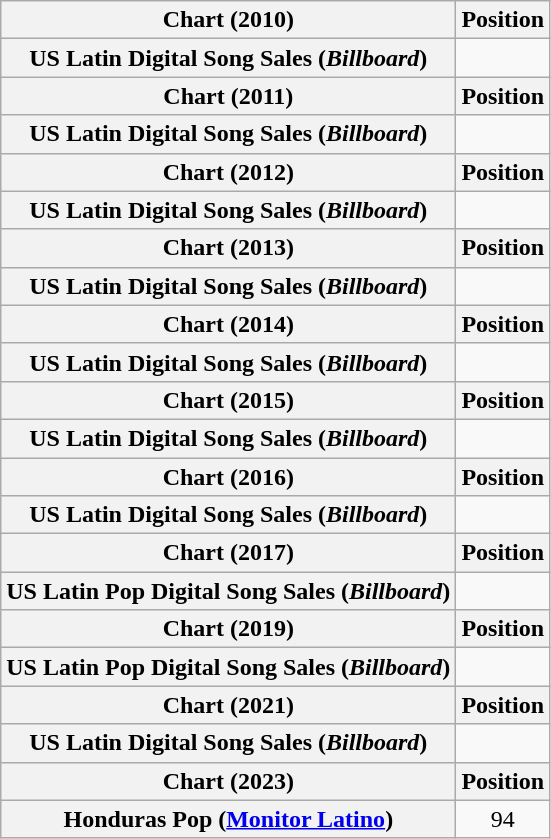<table class="wikitable plainrowheaders" style="text-align:center">
<tr>
<th>Chart (2010)</th>
<th>Position</th>
</tr>
<tr>
<th scope="row">US Latin Digital Song Sales (<em>Billboard</em>)</th>
<td></td>
</tr>
<tr>
<th>Chart (2011)</th>
<th>Position</th>
</tr>
<tr>
<th scope="row">US Latin Digital Song Sales (<em>Billboard</em>)</th>
<td></td>
</tr>
<tr>
<th>Chart (2012)</th>
<th>Position</th>
</tr>
<tr>
<th scope="row">US Latin Digital Song Sales (<em>Billboard</em>)</th>
<td></td>
</tr>
<tr>
<th>Chart (2013)</th>
<th>Position</th>
</tr>
<tr>
<th scope="row">US Latin Digital Song Sales (<em>Billboard</em>)</th>
<td></td>
</tr>
<tr>
<th>Chart (2014)</th>
<th>Position</th>
</tr>
<tr>
<th scope="row">US Latin Digital Song Sales (<em>Billboard</em>)</th>
<td></td>
</tr>
<tr>
<th>Chart (2015)</th>
<th>Position</th>
</tr>
<tr>
<th scope="row">US Latin Digital Song Sales (<em>Billboard</em>)</th>
<td></td>
</tr>
<tr>
<th>Chart (2016)</th>
<th>Position</th>
</tr>
<tr>
<th scope="row">US Latin Digital Song Sales (<em>Billboard</em>)</th>
<td></td>
</tr>
<tr>
<th>Chart (2017)</th>
<th>Position</th>
</tr>
<tr>
<th scope="row">US Latin Pop Digital Song Sales (<em>Billboard</em>)</th>
<td></td>
</tr>
<tr>
<th>Chart (2019)</th>
<th>Position</th>
</tr>
<tr>
<th scope="row">US Latin Pop Digital Song Sales (<em>Billboard</em>)</th>
<td></td>
</tr>
<tr>
<th>Chart (2021)</th>
<th>Position</th>
</tr>
<tr>
<th scope="row">US Latin Digital Song Sales (<em>Billboard</em>)</th>
<td></td>
</tr>
<tr>
<th>Chart (2023)</th>
<th>Position</th>
</tr>
<tr>
<th scope="row">Honduras Pop (<a href='#'>Monitor Latino</a>)</th>
<td>94</td>
</tr>
</table>
